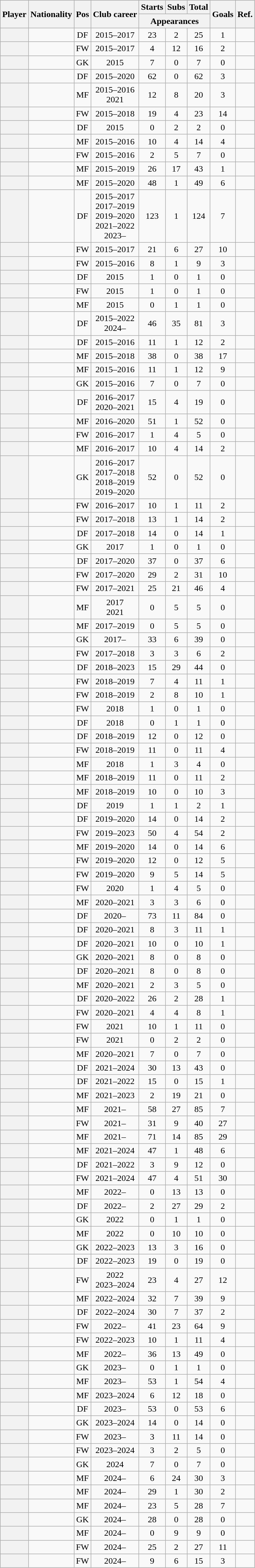<table class="wikitable sortable plainrowheaders" style="text-align:center;">
<tr>
<th scope=col rowspan="2">Player</th>
<th scope=col rowspan="2">Nationality</th>
<th scope=col rowspan="2">Pos</th>
<th scope=col rowspan="2">Club career</th>
<th scope=col>Starts</th>
<th scope=col>Subs</th>
<th scope=col>Total</th>
<th rowspan="2" scope=col>Goals</th>
<th rowspan="2" scope=col class=unsortable>Ref.</th>
</tr>
<tr class=unsortable>
<th scope=col colspan="3">Appearances</th>
</tr>
<tr>
<th scope=row></th>
<td align="left"></td>
<td>DF</td>
<td>2015–2017</td>
<td>23</td>
<td>2</td>
<td>25</td>
<td>1</td>
<td></td>
</tr>
<tr>
<th scope=row></th>
<td align="left"></td>
<td>FW</td>
<td>2015–2017</td>
<td>4</td>
<td>12</td>
<td>16</td>
<td>2</td>
<td></td>
</tr>
<tr>
<th scope=row></th>
<td align="left"></td>
<td>GK</td>
<td>2015</td>
<td>7</td>
<td>0</td>
<td>7</td>
<td>0</td>
<td></td>
</tr>
<tr>
<th scope=row></th>
<td align="left"></td>
<td>DF</td>
<td>2015–2020</td>
<td>62</td>
<td>0</td>
<td>62</td>
<td>3</td>
<td></td>
</tr>
<tr>
<th scope=row></th>
<td align="left"></td>
<td>MF</td>
<td>2015–2016<br>2021</td>
<td>12</td>
<td>8</td>
<td>20</td>
<td>3</td>
<td></td>
</tr>
<tr>
<th scope=row></th>
<td align="left"></td>
<td>FW</td>
<td>2015–2018</td>
<td>19</td>
<td>4</td>
<td>23</td>
<td>14</td>
<td></td>
</tr>
<tr>
<th scope=row></th>
<td align="left"></td>
<td>DF</td>
<td>2015</td>
<td>0</td>
<td>2</td>
<td>2</td>
<td>0</td>
<td></td>
</tr>
<tr>
<th scope=row></th>
<td align="left"></td>
<td>MF</td>
<td>2015–2016</td>
<td>10</td>
<td>4</td>
<td>14</td>
<td>4</td>
<td></td>
</tr>
<tr>
<th scope=row></th>
<td align="left"></td>
<td>FW</td>
<td>2015–2016</td>
<td>2</td>
<td>5</td>
<td>7</td>
<td>0</td>
<td></td>
</tr>
<tr>
<th scope=row></th>
<td align="left"></td>
<td>MF</td>
<td>2015–2019</td>
<td>26</td>
<td>17</td>
<td>43</td>
<td>1</td>
<td></td>
</tr>
<tr>
<th scope=row></th>
<td align="left"></td>
<td>MF</td>
<td>2015–2020</td>
<td>48</td>
<td>1</td>
<td>49</td>
<td>6</td>
<td></td>
</tr>
<tr>
<th scope=row><strong></strong></th>
<td align="left"></td>
<td>DF</td>
<td>2015–2017<br>2017–2019<br>2019–2020<br>2021–2022<br>2023–</td>
<td>123</td>
<td>1</td>
<td>124</td>
<td>7</td>
<td></td>
</tr>
<tr>
<th scope=row></th>
<td align="left"></td>
<td>FW</td>
<td>2015–2017</td>
<td>21</td>
<td>6</td>
<td>27</td>
<td>10</td>
<td></td>
</tr>
<tr>
<th scope=row></th>
<td align="left"></td>
<td>FW</td>
<td>2015–2016</td>
<td>8</td>
<td>1</td>
<td>9</td>
<td>3</td>
<td></td>
</tr>
<tr>
<th scope=row></th>
<td align="left"></td>
<td>DF</td>
<td>2015</td>
<td>1</td>
<td>0</td>
<td>1</td>
<td>0</td>
<td></td>
</tr>
<tr>
<th scope=row></th>
<td align="left"></td>
<td>FW</td>
<td>2015</td>
<td>1</td>
<td>0</td>
<td>1</td>
<td>0</td>
<td></td>
</tr>
<tr>
<th scope=row></th>
<td align="left"></td>
<td>MF</td>
<td>2015</td>
<td>0</td>
<td>1</td>
<td>1</td>
<td>0</td>
<td></td>
</tr>
<tr>
<th scope=row><strong></strong></th>
<td align="left"></td>
<td>DF</td>
<td>2015–2022<br>2024–</td>
<td>46</td>
<td>35</td>
<td>81</td>
<td>3</td>
<td></td>
</tr>
<tr>
<th scope=row></th>
<td align="left"></td>
<td>DF</td>
<td>2015–2016</td>
<td>11</td>
<td>1</td>
<td>12</td>
<td>2</td>
<td></td>
</tr>
<tr>
<th scope=row></th>
<td align="left"></td>
<td>MF</td>
<td>2015–2018</td>
<td>38</td>
<td>0</td>
<td>38</td>
<td>17</td>
<td></td>
</tr>
<tr>
<th scope=row></th>
<td align="left"></td>
<td>MF</td>
<td>2015–2016</td>
<td>11</td>
<td>1</td>
<td>12</td>
<td>9</td>
<td></td>
</tr>
<tr>
<th scope=row></th>
<td align="left"></td>
<td>GK</td>
<td>2015–2016</td>
<td>7</td>
<td>0</td>
<td>7</td>
<td>0</td>
<td></td>
</tr>
<tr>
<th scope=row></th>
<td align="left"></td>
<td>DF</td>
<td>2016–2017<br>2020–2021</td>
<td>15</td>
<td>4</td>
<td>19</td>
<td>0</td>
<td></td>
</tr>
<tr>
<th scope=row></th>
<td align="left"></td>
<td>MF</td>
<td>2016–2020</td>
<td>51</td>
<td>1</td>
<td>52</td>
<td>0</td>
<td></td>
</tr>
<tr>
<th scope=row></th>
<td align="left"></td>
<td>FW</td>
<td>2016–2017</td>
<td>1</td>
<td>4</td>
<td>5</td>
<td>0</td>
<td></td>
</tr>
<tr>
<th scope=row></th>
<td align="left"></td>
<td>MF</td>
<td>2016–2017</td>
<td>10</td>
<td>4</td>
<td>14</td>
<td>2</td>
<td></td>
</tr>
<tr>
<th scope=row></th>
<td align="left"></td>
<td>GK</td>
<td>2016–2017<br>2017–2018<br>2018–2019<br>2019–2020</td>
<td>52</td>
<td>0</td>
<td>52</td>
<td>0</td>
<td></td>
</tr>
<tr>
<th scope=row></th>
<td align="left"></td>
<td>FW</td>
<td>2016–2017</td>
<td>10</td>
<td>1</td>
<td>11</td>
<td>2</td>
<td></td>
</tr>
<tr>
<th scope=row></th>
<td align="left"></td>
<td>FW</td>
<td>2017–2018</td>
<td>13</td>
<td>1</td>
<td>14</td>
<td>2</td>
<td></td>
</tr>
<tr>
<th scope=row></th>
<td align="left"></td>
<td>DF</td>
<td>2017–2018</td>
<td>14</td>
<td>0</td>
<td>14</td>
<td>1</td>
<td></td>
</tr>
<tr>
<th scope=row></th>
<td align="left"></td>
<td>GK</td>
<td>2017</td>
<td>1</td>
<td>0</td>
<td>1</td>
<td>0</td>
<td></td>
</tr>
<tr>
<th scope=row></th>
<td align="left"></td>
<td>DF</td>
<td>2017–2020</td>
<td>37</td>
<td>0</td>
<td>37</td>
<td>6</td>
<td></td>
</tr>
<tr>
<th scope=row></th>
<td align="left"></td>
<td>FW</td>
<td>2017–2020</td>
<td>29</td>
<td>2</td>
<td>31</td>
<td>10</td>
<td></td>
</tr>
<tr>
<th scope=row></th>
<td align="left"></td>
<td>FW</td>
<td>2017–2021</td>
<td>25</td>
<td>21</td>
<td>46</td>
<td>4</td>
<td></td>
</tr>
<tr>
<th scope=row></th>
<td align="left"></td>
<td>MF</td>
<td>2017<br>2021</td>
<td>0</td>
<td>5</td>
<td>5</td>
<td>0</td>
<td></td>
</tr>
<tr>
<th scope=row></th>
<td align="left"></td>
<td>MF</td>
<td>2017–2019</td>
<td>0</td>
<td>5</td>
<td>5</td>
<td>0</td>
<td></td>
</tr>
<tr>
<th scope=row><strong></strong></th>
<td align="left"></td>
<td>GK</td>
<td>2017–</td>
<td>33</td>
<td>6</td>
<td>39</td>
<td>0</td>
<td></td>
</tr>
<tr>
<th scope=row></th>
<td align="left"></td>
<td>FW</td>
<td>2017–2018</td>
<td>3</td>
<td>3</td>
<td>6</td>
<td>2</td>
<td></td>
</tr>
<tr>
<th scope=row></th>
<td align="left"></td>
<td>DF</td>
<td>2018–2023</td>
<td>15</td>
<td>29</td>
<td>44</td>
<td>0</td>
<td></td>
</tr>
<tr>
<th scope=row></th>
<td align="left"></td>
<td>FW</td>
<td>2018–2019</td>
<td>7</td>
<td>4</td>
<td>11</td>
<td>1</td>
<td></td>
</tr>
<tr>
<th scope=row></th>
<td align="left"></td>
<td>FW</td>
<td>2018–2019</td>
<td>2</td>
<td>8</td>
<td>10</td>
<td>1</td>
<td></td>
</tr>
<tr>
<th scope=row></th>
<td align="left"></td>
<td>FW</td>
<td>2018</td>
<td>1</td>
<td>0</td>
<td>1</td>
<td>0</td>
<td></td>
</tr>
<tr>
<th scope=row></th>
<td align="left"></td>
<td>DF</td>
<td>2018</td>
<td>0</td>
<td>1</td>
<td>1</td>
<td>0</td>
<td></td>
</tr>
<tr>
<th scope=row></th>
<td align="left"></td>
<td>DF</td>
<td>2018–2019</td>
<td>12</td>
<td>0</td>
<td>12</td>
<td>0</td>
<td></td>
</tr>
<tr>
<th scope=row></th>
<td align="left"></td>
<td>FW</td>
<td>2018–2019</td>
<td>11</td>
<td>0</td>
<td>11</td>
<td>4</td>
<td></td>
</tr>
<tr>
<th scope=row></th>
<td align="left"></td>
<td>MF</td>
<td>2018</td>
<td>1</td>
<td>3</td>
<td>4</td>
<td>0</td>
<td></td>
</tr>
<tr>
<th scope=row></th>
<td align="left"></td>
<td>MF</td>
<td>2018–2019</td>
<td>11</td>
<td>0</td>
<td>11</td>
<td>2</td>
<td></td>
</tr>
<tr>
<th scope=row></th>
<td align="left"></td>
<td>MF</td>
<td>2018–2019</td>
<td>10</td>
<td>0</td>
<td>10</td>
<td>3</td>
<td></td>
</tr>
<tr>
<th scope=row></th>
<td align="left"></td>
<td>DF</td>
<td>2019</td>
<td>1</td>
<td>1</td>
<td>2</td>
<td>1</td>
<td></td>
</tr>
<tr>
<th scope=row></th>
<td align="left"></td>
<td>DF</td>
<td>2019–2020</td>
<td>14</td>
<td>0</td>
<td>14</td>
<td>2</td>
<td></td>
</tr>
<tr>
<th scope=row></th>
<td align="left"></td>
<td>FW</td>
<td>2019–2023</td>
<td>50</td>
<td>4</td>
<td>54</td>
<td>2</td>
<td></td>
</tr>
<tr>
<th scope=row></th>
<td align="left"></td>
<td>MF</td>
<td>2019–2020</td>
<td>14</td>
<td>0</td>
<td>14</td>
<td>6</td>
<td></td>
</tr>
<tr>
<th scope=row></th>
<td align="left"></td>
<td>FW</td>
<td>2019–2020</td>
<td>12</td>
<td>0</td>
<td>12</td>
<td>5</td>
<td></td>
</tr>
<tr>
<th scope=row></th>
<td align="left"></td>
<td>FW</td>
<td>2019–2020</td>
<td>9</td>
<td>5</td>
<td>14</td>
<td>5</td>
<td></td>
</tr>
<tr>
<th scope=row></th>
<td align="left"></td>
<td>FW</td>
<td>2020</td>
<td>1</td>
<td>4</td>
<td>5</td>
<td>0</td>
<td></td>
</tr>
<tr>
<th scope=row></th>
<td align="left"></td>
<td>MF</td>
<td>2020–2021</td>
<td>3</td>
<td>3</td>
<td>6</td>
<td>0</td>
<td></td>
</tr>
<tr>
<th scope=row><strong></strong></th>
<td align="left"></td>
<td>DF</td>
<td>2020–</td>
<td>73</td>
<td>11</td>
<td>84</td>
<td>0</td>
<td></td>
</tr>
<tr>
<th scope=row></th>
<td align="left"></td>
<td>DF</td>
<td>2020–2021</td>
<td>8</td>
<td>3</td>
<td>11</td>
<td>1</td>
<td></td>
</tr>
<tr>
<th scope=row></th>
<td align="left"></td>
<td>DF</td>
<td>2020–2021</td>
<td>10</td>
<td>0</td>
<td>10</td>
<td>1</td>
<td></td>
</tr>
<tr>
<th scope=row></th>
<td align="left"></td>
<td>GK</td>
<td>2020–2021</td>
<td>8</td>
<td>0</td>
<td>8</td>
<td>0</td>
<td></td>
</tr>
<tr>
<th scope=row></th>
<td align="left"></td>
<td>DF</td>
<td>2020–2021</td>
<td>8</td>
<td>0</td>
<td>8</td>
<td>0</td>
<td></td>
</tr>
<tr>
<th scope=row></th>
<td align="left"></td>
<td>MF</td>
<td>2020–2021</td>
<td>2</td>
<td>3</td>
<td>5</td>
<td>0</td>
<td></td>
</tr>
<tr>
<th scope=row></th>
<td align="left"></td>
<td>DF</td>
<td>2020–2022</td>
<td>26</td>
<td>2</td>
<td>28</td>
<td>1</td>
<td></td>
</tr>
<tr>
<th scope=row></th>
<td align="left"></td>
<td>FW</td>
<td>2020–2021</td>
<td>4</td>
<td>4</td>
<td>8</td>
<td>1</td>
<td></td>
</tr>
<tr>
<th scope=row></th>
<td align="left"></td>
<td>FW</td>
<td>2021</td>
<td>10</td>
<td>1</td>
<td>11</td>
<td>0</td>
<td></td>
</tr>
<tr>
<th scope=row></th>
<td align="left"></td>
<td>FW</td>
<td>2021</td>
<td>0</td>
<td>2</td>
<td>2</td>
<td>0</td>
<td></td>
</tr>
<tr>
<th scope=row></th>
<td align="left"></td>
<td>MF</td>
<td>2020–2021</td>
<td>7</td>
<td>0</td>
<td>7</td>
<td>0</td>
<td></td>
</tr>
<tr>
<th scope=row></th>
<td align="left"></td>
<td>DF</td>
<td>2021–2024</td>
<td>30</td>
<td>13</td>
<td>43</td>
<td>0</td>
<td></td>
</tr>
<tr>
<th scope=row></th>
<td align="left"></td>
<td>DF</td>
<td>2021–2022</td>
<td>15</td>
<td>0</td>
<td>15</td>
<td>1</td>
<td></td>
</tr>
<tr>
<th scope=row></th>
<td align="left"></td>
<td>MF</td>
<td>2021–2023</td>
<td>2</td>
<td>19</td>
<td>21</td>
<td>0</td>
<td></td>
</tr>
<tr>
<th scope=row><strong></strong></th>
<td align="left"></td>
<td>MF</td>
<td>2021–</td>
<td>58</td>
<td>27</td>
<td>85</td>
<td>7</td>
<td></td>
</tr>
<tr>
<th scope=row><strong></strong></th>
<td align="left"></td>
<td>FW</td>
<td>2021–</td>
<td>31</td>
<td>9</td>
<td>40</td>
<td>27</td>
<td></td>
</tr>
<tr>
<th scope=row><strong></strong></th>
<td align="left"></td>
<td>MF</td>
<td>2021–</td>
<td>71</td>
<td>14</td>
<td>85</td>
<td>29</td>
<td></td>
</tr>
<tr>
<th scope=row></th>
<td align="left"></td>
<td>MF</td>
<td>2021–2024</td>
<td>47</td>
<td>1</td>
<td>48</td>
<td>6</td>
<td></td>
</tr>
<tr>
<th scope=row></th>
<td align="left"></td>
<td>DF</td>
<td>2021–2022</td>
<td>3</td>
<td>9</td>
<td>12</td>
<td>0</td>
<td></td>
</tr>
<tr>
<th scope=row></th>
<td align="left"></td>
<td>FW</td>
<td>2021–2024</td>
<td>47</td>
<td>4</td>
<td>51</td>
<td>30</td>
<td></td>
</tr>
<tr>
<th scope=row><strong></strong></th>
<td align="left"></td>
<td>MF</td>
<td>2022–</td>
<td>0</td>
<td>13</td>
<td>13</td>
<td>0</td>
<td></td>
</tr>
<tr>
<th scope=row><strong></strong></th>
<td align="left"></td>
<td>DF</td>
<td>2022–</td>
<td>2</td>
<td>27</td>
<td>29</td>
<td>2</td>
<td></td>
</tr>
<tr>
<th scope=row></th>
<td align="left"></td>
<td>GK</td>
<td>2022</td>
<td>0</td>
<td>1</td>
<td>1</td>
<td>0</td>
<td></td>
</tr>
<tr>
<th scope=row></th>
<td align="left"></td>
<td>MF</td>
<td>2022</td>
<td>0</td>
<td>10</td>
<td>10</td>
<td>0</td>
<td></td>
</tr>
<tr>
<th scope=row></th>
<td align="left"></td>
<td>GK</td>
<td>2022–2023</td>
<td>13</td>
<td>3</td>
<td>16</td>
<td>0</td>
<td></td>
</tr>
<tr>
<th scope=row></th>
<td align="left"></td>
<td>DF</td>
<td>2022–2023</td>
<td>19</td>
<td>0</td>
<td>19</td>
<td>0</td>
<td></td>
</tr>
<tr>
<th scope=row></th>
<td align="left"></td>
<td>FW</td>
<td>2022<br>2023–2024</td>
<td>23</td>
<td>4</td>
<td>27</td>
<td>12</td>
<td></td>
</tr>
<tr>
<th scope=row></th>
<td align="left"></td>
<td>MF</td>
<td>2022–2024</td>
<td>32</td>
<td>7</td>
<td>39</td>
<td>9</td>
<td></td>
</tr>
<tr>
<th scope=row></th>
<td align="left"></td>
<td>DF</td>
<td>2022–2024</td>
<td>30</td>
<td>7</td>
<td>37</td>
<td>2</td>
<td></td>
</tr>
<tr>
<th scope=row><strong></strong></th>
<td align="left"></td>
<td>FW</td>
<td>2022–</td>
<td>41</td>
<td>23</td>
<td>64</td>
<td>9</td>
<td></td>
</tr>
<tr>
<th scope=row></th>
<td align="left"></td>
<td>FW</td>
<td>2022–2023</td>
<td>10</td>
<td>1</td>
<td>11</td>
<td>4</td>
<td></td>
</tr>
<tr>
<th scope=row><strong></strong></th>
<td align="left"></td>
<td>MF</td>
<td>2022–</td>
<td>36</td>
<td>13</td>
<td>49</td>
<td>0</td>
<td></td>
</tr>
<tr>
<th scope=row><strong></strong></th>
<td align="left"></td>
<td>GK</td>
<td>2023–</td>
<td>0</td>
<td>1</td>
<td>1</td>
<td>0</td>
<td></td>
</tr>
<tr>
<th scope=row><strong></strong></th>
<td align="left"></td>
<td>MF</td>
<td>2023–</td>
<td>53</td>
<td>1</td>
<td>54</td>
<td>4</td>
<td></td>
</tr>
<tr>
<th scope=row></th>
<td align="left"></td>
<td>MF</td>
<td>2023–2024</td>
<td>6</td>
<td>12</td>
<td>18</td>
<td>0</td>
<td></td>
</tr>
<tr>
<th scope=row><strong></strong></th>
<td align="left"></td>
<td>DF</td>
<td>2023–</td>
<td>53</td>
<td>0</td>
<td>53</td>
<td>6</td>
<td></td>
</tr>
<tr>
<th scope=row></th>
<td align="left"></td>
<td>GK</td>
<td>2023–2024</td>
<td>14</td>
<td>0</td>
<td>14</td>
<td>0</td>
<td></td>
</tr>
<tr>
<th scope=row><strong></strong></th>
<td align="left"></td>
<td>FW</td>
<td>2023–</td>
<td>3</td>
<td>11</td>
<td>14</td>
<td>0</td>
<td></td>
</tr>
<tr>
<th scope=row></th>
<td align="left"></td>
<td>FW</td>
<td>2023–2024</td>
<td>3</td>
<td>2</td>
<td>5</td>
<td>0</td>
<td></td>
</tr>
<tr>
<th scope=row></th>
<td align="left"></td>
<td>GK</td>
<td>2024</td>
<td>7</td>
<td>0</td>
<td>7</td>
<td>0</td>
<td></td>
</tr>
<tr>
<th scope=row><strong></strong></th>
<td align="left"></td>
<td>MF</td>
<td>2024–</td>
<td>6</td>
<td>24</td>
<td>30</td>
<td>3</td>
<td></td>
</tr>
<tr>
<th scope=row><strong></strong></th>
<td align="left"></td>
<td>MF</td>
<td>2024–</td>
<td>29</td>
<td>1</td>
<td>30</td>
<td>2</td>
<td></td>
</tr>
<tr>
<th scope=row><strong></strong></th>
<td align="left"></td>
<td>MF</td>
<td>2024–</td>
<td>23</td>
<td>5</td>
<td>28</td>
<td>7</td>
<td></td>
</tr>
<tr>
<th scope=row><strong></strong></th>
<td align="left"></td>
<td>GK</td>
<td>2024–</td>
<td>28</td>
<td>0</td>
<td>28</td>
<td>0</td>
<td></td>
</tr>
<tr>
<th scope=row><strong></strong></th>
<td align="left"></td>
<td>MF</td>
<td>2024–</td>
<td>0</td>
<td>9</td>
<td>9</td>
<td>0</td>
<td></td>
</tr>
<tr>
<th scope=row><strong></strong></th>
<td align="left"></td>
<td>FW</td>
<td>2024–</td>
<td>25</td>
<td>2</td>
<td>27</td>
<td>11</td>
<td></td>
</tr>
<tr>
<th scope=row><strong></strong></th>
<td align="left"></td>
<td>FW</td>
<td>2024–</td>
<td>9</td>
<td>6</td>
<td>15</td>
<td>3</td>
<td></td>
</tr>
</table>
